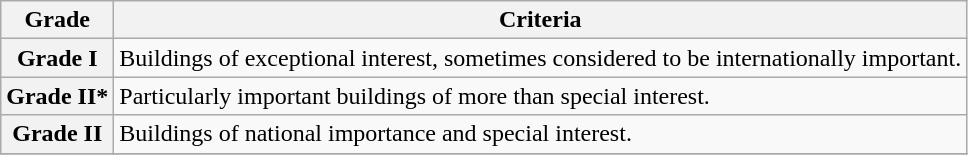<table class="wikitable" border="1">
<tr>
<th>Grade</th>
<th>Criteria</th>
</tr>
<tr>
<th>Grade I</th>
<td>Buildings of exceptional interest, sometimes considered to be internationally important.</td>
</tr>
<tr>
<th>Grade II*</th>
<td>Particularly important buildings of more than special interest.</td>
</tr>
<tr>
<th>Grade II</th>
<td>Buildings of national importance and special interest.</td>
</tr>
<tr>
</tr>
</table>
